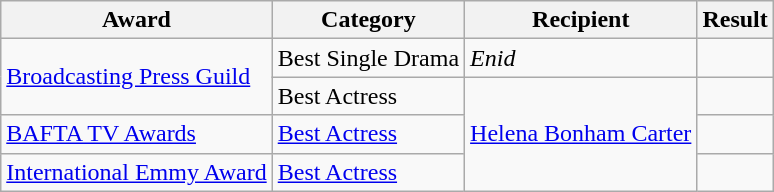<table class="wikitable sortable">
<tr>
<th>Award</th>
<th>Category</th>
<th>Recipient</th>
<th>Result</th>
</tr>
<tr>
<td rowspan=2><a href='#'>Broadcasting Press Guild</a></td>
<td>Best Single Drama</td>
<td><em>Enid</em></td>
<td></td>
</tr>
<tr>
<td>Best Actress</td>
<td rowspan=3><a href='#'>Helena Bonham Carter</a></td>
<td></td>
</tr>
<tr>
<td><a href='#'>BAFTA TV Awards</a></td>
<td><a href='#'>Best Actress</a></td>
<td></td>
</tr>
<tr>
<td><a href='#'>International Emmy Award</a></td>
<td><a href='#'>Best Actress</a></td>
<td></td>
</tr>
</table>
